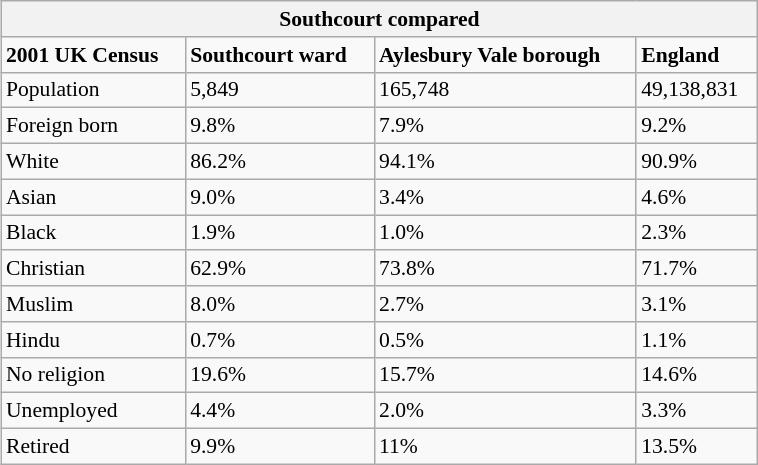<table class="wikitable" id="toc" style="float: centre; margin-left: 2em; width: 40%; font-size: 90%;" cellspacing="3">
<tr>
<th colspan="4"><strong>Southcourt compared</strong></th>
</tr>
<tr>
<td><strong>2001 UK Census</strong></td>
<td><strong>Southcourt ward</strong></td>
<td><strong>Aylesbury Vale borough</strong></td>
<td><strong>England</strong></td>
</tr>
<tr>
<td>Population</td>
<td>5,849</td>
<td>165,748</td>
<td>49,138,831</td>
</tr>
<tr>
<td>Foreign born</td>
<td>9.8%</td>
<td>7.9%</td>
<td>9.2%</td>
</tr>
<tr>
<td>White</td>
<td>86.2%</td>
<td>94.1%</td>
<td>90.9%</td>
</tr>
<tr>
<td>Asian</td>
<td>9.0%</td>
<td>3.4%</td>
<td>4.6%</td>
</tr>
<tr>
<td>Black</td>
<td>1.9%</td>
<td>1.0%</td>
<td>2.3%</td>
</tr>
<tr>
<td>Christian</td>
<td>62.9%</td>
<td>73.8%</td>
<td>71.7%</td>
</tr>
<tr>
<td>Muslim</td>
<td>8.0%</td>
<td>2.7%</td>
<td>3.1%</td>
</tr>
<tr>
<td>Hindu</td>
<td>0.7%</td>
<td>0.5%</td>
<td>1.1%</td>
</tr>
<tr>
<td>No religion</td>
<td>19.6%</td>
<td>15.7%</td>
<td>14.6%</td>
</tr>
<tr>
<td>Unemployed</td>
<td>4.4%</td>
<td>2.0%</td>
<td>3.3%</td>
</tr>
<tr>
<td>Retired</td>
<td>9.9%</td>
<td>11%</td>
<td>13.5%</td>
</tr>
</table>
